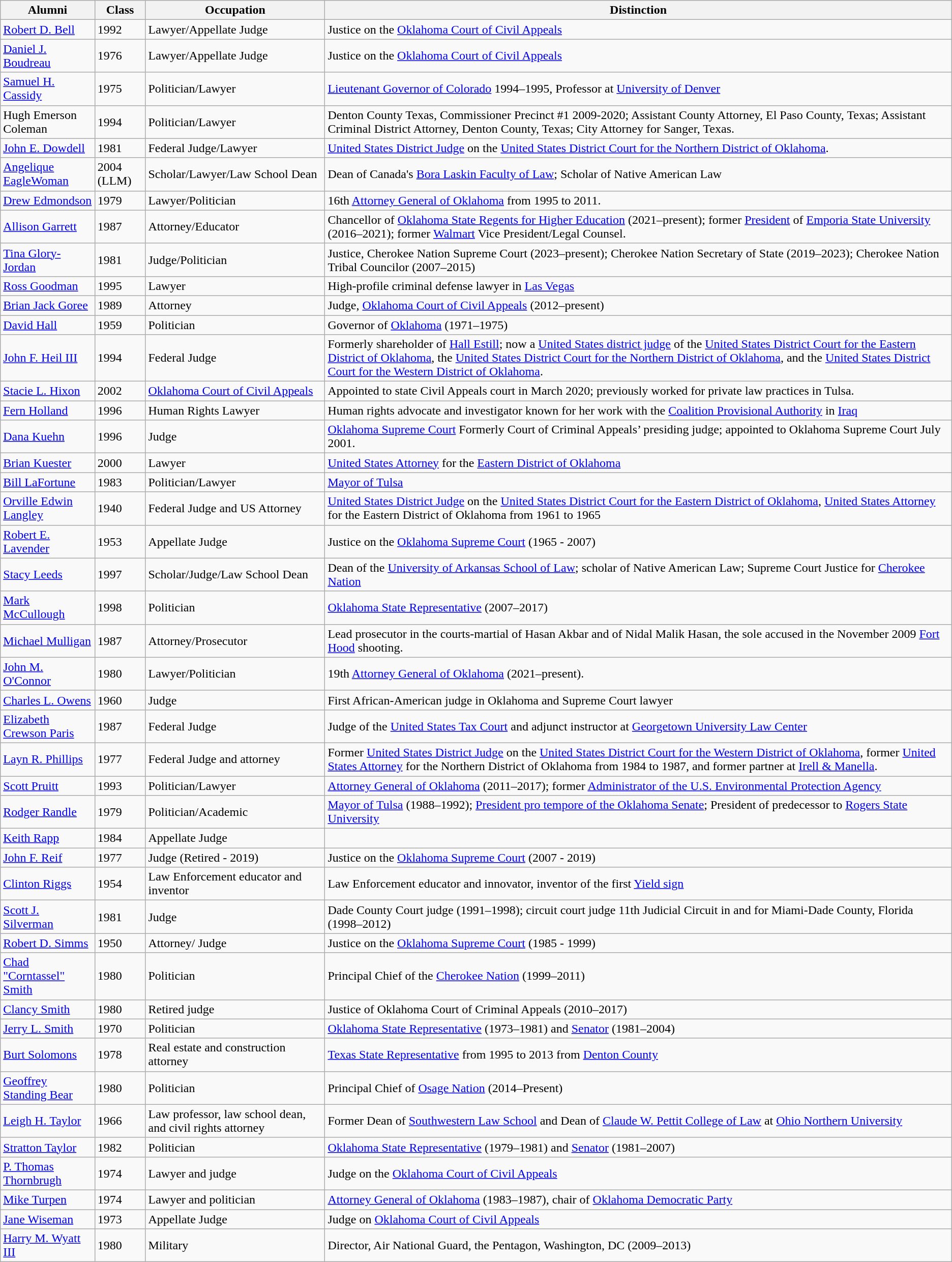<table class="wikitable plainrowheaders sortable">
<tr>
<th scope=col>Alumni</th>
<th scope-col>Class</th>
<th scope=col class=unsortable>Occupation</th>
<th scope=col class=unsortable>Distinction</th>
</tr>
<tr>
<td><a href='#'>Robert D. Bell</a></td>
<td>1992</td>
<td>Lawyer/Appellate Judge</td>
<td>Justice on the <a href='#'>Oklahoma Court of Civil Appeals</a></td>
</tr>
<tr>
<td><a href='#'>Daniel J. Boudreau</a></td>
<td>1976</td>
<td>Lawyer/Appellate Judge</td>
<td>Justice on the <a href='#'>Oklahoma Court of Civil Appeals</a></td>
</tr>
<tr>
<td><a href='#'>Samuel H. Cassidy</a></td>
<td>1975</td>
<td>Politician/Lawyer</td>
<td><a href='#'>Lieutenant Governor of Colorado</a> 1994–1995, Professor at <a href='#'>University of Denver</a></td>
</tr>
<tr>
<td>Hugh Emerson Coleman</td>
<td>1994</td>
<td>Politician/Lawyer</td>
<td Denton County, Texas>Denton County Texas, Commissioner Precinct #1 2009-2020; Assistant County Attorney, El Paso County, Texas; Assistant Criminal District Attorney, Denton County, Texas; City Attorney for Sanger, Texas.</td>
</tr>
<tr>
<td><a href='#'>John E. Dowdell</a></td>
<td>1981</td>
<td>Federal Judge/Lawyer</td>
<td><a href='#'> United States District Judge</a> on the <a href='#'>United States District Court for the Northern District of Oklahoma</a>.</td>
</tr>
<tr>
<td><a href='#'>Angelique EagleWoman</a></td>
<td>2004 (LLM)</td>
<td>Scholar/Lawyer/Law School Dean</td>
<td>Dean of Canada's <a href='#'>Bora Laskin Faculty of Law</a>; Scholar of Native American Law</td>
</tr>
<tr>
<td><a href='#'>Drew Edmondson</a></td>
<td>1979</td>
<td>Lawyer/Politician</td>
<td>16th <a href='#'>Attorney General of Oklahoma</a> from 1995 to 2011.</td>
</tr>
<tr>
<td><a href='#'>Allison Garrett</a></td>
<td>1987</td>
<td>Attorney/Educator</td>
<td>Chancellor of <a href='#'>Oklahoma State Regents for Higher Education</a> (2021–present); former <a href='#'>President</a> of <a href='#'>Emporia State University</a> (2016–2021); former <a href='#'>Walmart</a> Vice President/Legal Counsel.</td>
</tr>
<tr>
<td><a href='#'>Tina Glory-Jordan</a></td>
<td>1981</td>
<td>Judge/Politician</td>
<td>Justice, Cherokee Nation Supreme Court (2023–present); Cherokee Nation Secretary of State (2019–2023); Cherokee Nation Tribal Councilor (2007–2015)</td>
</tr>
<tr>
<td><a href='#'>Ross Goodman</a></td>
<td>1995</td>
<td>Lawyer</td>
<td>High-profile criminal defense lawyer in <a href='#'>Las Vegas</a></td>
</tr>
<tr>
<td><a href='#'>Brian Jack Goree</a></td>
<td>1989</td>
<td>Attorney</td>
<td>Judge, <a href='#'>Oklahoma Court of Civil Appeals</a> (2012–present)</td>
</tr>
<tr>
<td><a href='#'>David Hall</a> </td>
<td>1959</td>
<td>Politician</td>
<td>Governor of <a href='#'>Oklahoma</a> (1971–1975)</td>
</tr>
<tr>
<td><a href='#'>John F. Heil III</a></td>
<td>1994</td>
<td>Federal Judge</td>
<td>Formerly shareholder of <a href='#'>Hall Estill</a>; now a <a href='#'>United States district judge</a> of the <a href='#'>United States District Court for the Eastern District of Oklahoma</a>, the <a href='#'>United States District Court for the Northern District of Oklahoma</a>, and the <a href='#'>United States District Court for the Western District of Oklahoma</a>.</td>
</tr>
<tr>
<td><a href='#'>Stacie L. Hixon</a></td>
<td>2002</td>
<td><a href='#'>Oklahoma Court of Civil Appeals</a></td>
<td>Appointed to state Civil Appeals court in March 2020; previously worked for private law practices in Tulsa.</td>
</tr>
<tr>
<td><a href='#'>Fern Holland</a> </td>
<td>1996</td>
<td>Human Rights Lawyer</td>
<td>Human rights advocate and investigator known for her work with the <a href='#'>Coalition Provisional Authority</a> in <a href='#'>Iraq</a></td>
</tr>
<tr>
<td><a href='#'>Dana Kuehn</a></td>
<td>1996</td>
<td>Judge</td>
<td><a href='#'>Oklahoma Supreme Court</a> Formerly Court of Criminal Appeals’ presiding judge; appointed to Oklahoma Supreme Court July 2001.</td>
</tr>
<tr>
<td><a href='#'>Brian Kuester</a></td>
<td>2000</td>
<td>Lawyer</td>
<td><a href='#'>United States Attorney</a> for the <a href='#'>Eastern District of Oklahoma</a></td>
</tr>
<tr>
<td><a href='#'>Bill LaFortune</a></td>
<td>1983</td>
<td>Politician/Lawyer</td>
<td><a href='#'>Mayor of Tulsa</a></td>
</tr>
<tr>
<td><a href='#'>Orville Edwin Langley</a> </td>
<td>1940</td>
<td>Federal Judge and US Attorney</td>
<td><a href='#'>United States District Judge</a> on the <a href='#'>United States District Court for the Eastern District of Oklahoma</a>,  <a href='#'>United States Attorney</a> for the Eastern District of Oklahoma from 1961 to 1965</td>
</tr>
<tr>
<td><a href='#'>Robert E. Lavender</a> </td>
<td>1953</td>
<td>Appellate Judge</td>
<td>Justice on the <a href='#'>Oklahoma Supreme Court</a> (1965 - 2007)</td>
</tr>
<tr>
<td><a href='#'>Stacy Leeds</a></td>
<td>1997</td>
<td>Scholar/Judge/Law School Dean</td>
<td>Dean of the <a href='#'>University of Arkansas School of Law</a>; scholar of Native American Law; Supreme Court Justice for <a href='#'>Cherokee Nation</a></td>
</tr>
<tr>
<td><a href='#'>Mark McCullough</a></td>
<td>1998</td>
<td>Politician</td>
<td><a href='#'>Oklahoma State Representative</a> (2007–2017)</td>
</tr>
<tr>
<td><a href='#'>Michael Mulligan</a></td>
<td>1987</td>
<td>Attorney/Prosecutor</td>
<td>Lead prosecutor in the courts-martial of Hasan Akbar and of Nidal Malik Hasan, the sole accused in the November 2009 <a href='#'>Fort Hood</a> shooting.</td>
</tr>
<tr>
<td><a href='#'>John M. O'Connor</a></td>
<td>1980</td>
<td>Lawyer/Politician</td>
<td>19th <a href='#'>Attorney General of Oklahoma</a> (2021–present).</td>
</tr>
<tr>
<td><a href='#'>Charles L. Owens</a> </td>
<td>1960</td>
<td>Judge</td>
<td>First African-American judge in Oklahoma and Supreme Court lawyer </td>
</tr>
<tr>
<td><a href='#'>Elizabeth Crewson Paris</a></td>
<td>1987</td>
<td>Federal Judge</td>
<td>Judge of the <a href='#'>United States Tax Court</a> and adjunct instructor at <a href='#'>Georgetown University Law Center</a></td>
</tr>
<tr>
<td><a href='#'>Layn R. Phillips</a></td>
<td>1977</td>
<td>Federal Judge and attorney</td>
<td>Former <a href='#'>United States District Judge</a> on the <a href='#'>United States District Court for the Western District of Oklahoma</a>, former <a href='#'>United States Attorney</a> for the Northern District of Oklahoma from 1984 to 1987, and former partner at <a href='#'>Irell & Manella</a>.</td>
</tr>
<tr>
<td><a href='#'>Scott Pruitt</a></td>
<td>1993</td>
<td>Politician/Lawyer</td>
<td><a href='#'>Attorney General of Oklahoma</a> (2011–2017); former <a href='#'>Administrator of the U.S. Environmental Protection Agency</a></td>
</tr>
<tr>
<td><a href='#'>Rodger Randle</a></td>
<td>1979</td>
<td>Politician/Academic</td>
<td><a href='#'>Mayor of Tulsa</a> (1988–1992); <a href='#'>President pro tempore of the Oklahoma Senate</a>; President of predecessor to <a href='#'>Rogers State University</a></td>
</tr>
<tr>
<td><a href='#'>Keith Rapp</a></td>
<td>1984</td>
<td>Appellate Judge</td>
</tr>
<tr>
<td><a href='#'>John F. Reif</a></td>
<td>1977</td>
<td>Judge (Retired - 2019)</td>
<td>Justice on the <a href='#'>Oklahoma Supreme Court</a> (2007 - 2019)</td>
</tr>
<tr>
<td><a href='#'>Clinton Riggs</a> </td>
<td>1954</td>
<td>Law Enforcement educator and inventor</td>
<td>Law Enforcement educator and innovator, inventor of the first <a href='#'>Yield sign</a></td>
</tr>
<tr>
<td><a href='#'>Scott J. Silverman</a></td>
<td>1981</td>
<td>Judge</td>
<td>Dade County Court judge (1991–1998); circuit court judge 11th Judicial Circuit in and for Miami-Dade County, Florida (1998–2012)</td>
</tr>
<tr>
<td><a href='#'>Robert D. Simms</a> </td>
<td>1950</td>
<td>Attorney/ Judge</td>
<td>Justice on the <a href='#'>Oklahoma Supreme Court</a> (1985 - 1999)</td>
</tr>
<tr>
<td><a href='#'>Chad "Corntassel" Smith</a></td>
<td>1980</td>
<td>Politician</td>
<td>Principal Chief of the <a href='#'>Cherokee Nation</a> (1999–2011)</td>
</tr>
<tr>
<td><a href='#'>Clancy Smith</a></td>
<td>1980</td>
<td>Retired judge</td>
<td>Justice of Oklahoma Court of Criminal Appeals (2010–2017)</td>
</tr>
<tr>
<td><a href='#'>Jerry L. Smith</a> </td>
<td>1970</td>
<td>Politician</td>
<td><a href='#'>Oklahoma State Representative</a> (1973–1981) and <a href='#'>Senator</a> (1981–2004)</td>
</tr>
<tr>
<td><a href='#'>Burt Solomons</a></td>
<td>1978</td>
<td>Real estate and construction attorney</td>
<td><a href='#'>Texas State Representative</a> from 1995 to 2013 from <a href='#'>Denton County</a></td>
</tr>
<tr>
<td><a href='#'>Geoffrey Standing Bear</a></td>
<td>1980</td>
<td>Politician</td>
<td>Principal Chief of <a href='#'>Osage Nation</a> (2014–Present)</td>
</tr>
<tr>
<td><a href='#'>Leigh H. Taylor</a></td>
<td>1966</td>
<td>Law professor, law school dean, and civil rights attorney</td>
<td>Former Dean of <a href='#'>Southwestern Law School</a> and Dean of <a href='#'>Claude W. Pettit College of Law</a> at <a href='#'>Ohio Northern University</a></td>
</tr>
<tr>
<td><a href='#'>Stratton Taylor</a></td>
<td>1982</td>
<td>Politician</td>
<td><a href='#'>Oklahoma State Representative</a> (1979–1981) and <a href='#'>Senator</a> (1981–2007)</td>
</tr>
<tr>
<td><a href='#'>P. Thomas Thornbrugh</a></td>
<td>1974</td>
<td>Lawyer and judge</td>
<td>Judge on the <a href='#'>Oklahoma Court of Civil Appeals</a></td>
</tr>
<tr>
<td><a href='#'>Mike Turpen</a></td>
<td>1974</td>
<td>Lawyer and politician</td>
<td><a href='#'>Attorney General of Oklahoma</a> (1983–1987), chair of <a href='#'>Oklahoma Democratic Party</a></td>
</tr>
<tr>
<td><a href='#'>Jane Wiseman</a></td>
<td>1973</td>
<td>Appellate Judge</td>
<td>Judge on <a href='#'>Oklahoma Court of Civil Appeals</a></td>
</tr>
<tr>
<td><a href='#'>Harry M. Wyatt III</a></td>
<td>1980</td>
<td>Military</td>
<td>Director, Air National Guard, the Pentagon, Washington, DC (2009–2013)</td>
</tr>
</table>
